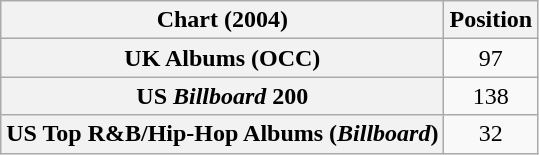<table class="wikitable sortable plainrowheaders" style="text-align:center">
<tr>
<th scope="col">Chart (2004)</th>
<th scope="col">Position</th>
</tr>
<tr>
<th scope="row">UK Albums (OCC)</th>
<td>97</td>
</tr>
<tr>
<th scope="row">US <em>Billboard</em> 200</th>
<td>138</td>
</tr>
<tr>
<th scope="row">US Top R&B/Hip-Hop Albums (<em>Billboard</em>)</th>
<td>32</td>
</tr>
</table>
